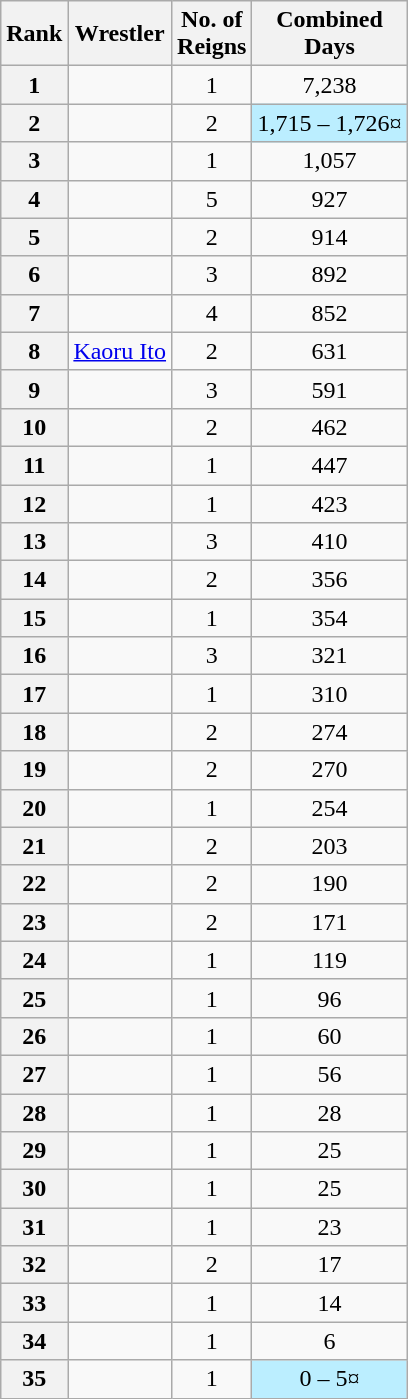<table class="wikitable sortable" style="text-align: center">
<tr>
<th>Rank</th>
<th>Wrestler</th>
<th>No. of<br>Reigns</th>
<th>Combined<br>Days</th>
</tr>
<tr>
<th>1</th>
<td></td>
<td>1</td>
<td>7,238</td>
</tr>
<tr>
<th>2</th>
<td></td>
<td>2</td>
<td style="background-color:#bbeeff">1,715 – 1,726¤</td>
</tr>
<tr>
<th>3</th>
<td></td>
<td>1</td>
<td>1,057</td>
</tr>
<tr>
<th>4</th>
<td></td>
<td>5</td>
<td>927</td>
</tr>
<tr>
<th>5</th>
<td></td>
<td>2</td>
<td>914</td>
</tr>
<tr>
<th>6</th>
<td></td>
<td>3</td>
<td>892</td>
</tr>
<tr>
<th>7</th>
<td></td>
<td>4</td>
<td>852</td>
</tr>
<tr>
<th>8</th>
<td><a href='#'>Kaoru Ito</a></td>
<td>2</td>
<td>631</td>
</tr>
<tr>
<th>9</th>
<td></td>
<td>3</td>
<td>591</td>
</tr>
<tr>
<th>10</th>
<td></td>
<td>2</td>
<td>462</td>
</tr>
<tr>
<th>11</th>
<td></td>
<td>1</td>
<td>447</td>
</tr>
<tr>
<th>12</th>
<td></td>
<td>1</td>
<td>423</td>
</tr>
<tr>
<th>13</th>
<td></td>
<td>3</td>
<td>410</td>
</tr>
<tr>
<th>14</th>
<td></td>
<td>2</td>
<td>356</td>
</tr>
<tr>
<th>15</th>
<td></td>
<td>1</td>
<td>354</td>
</tr>
<tr>
<th>16</th>
<td></td>
<td>3</td>
<td>321</td>
</tr>
<tr>
<th>17</th>
<td></td>
<td>1</td>
<td>310</td>
</tr>
<tr>
<th>18</th>
<td></td>
<td>2</td>
<td>274</td>
</tr>
<tr>
<th>19</th>
<td></td>
<td>2</td>
<td>270</td>
</tr>
<tr>
<th>20</th>
<td></td>
<td>1</td>
<td>254</td>
</tr>
<tr>
<th>21</th>
<td></td>
<td>2</td>
<td>203</td>
</tr>
<tr>
<th>22</th>
<td></td>
<td>2</td>
<td>190</td>
</tr>
<tr>
<th>23</th>
<td></td>
<td>2</td>
<td>171</td>
</tr>
<tr>
<th>24</th>
<td></td>
<td>1</td>
<td>119</td>
</tr>
<tr>
<th>25</th>
<td></td>
<td>1</td>
<td>96</td>
</tr>
<tr>
<th>26</th>
<td></td>
<td>1</td>
<td>60</td>
</tr>
<tr>
<th>27</th>
<td></td>
<td>1</td>
<td>56</td>
</tr>
<tr>
<th>28</th>
<td></td>
<td>1</td>
<td>28</td>
</tr>
<tr>
<th>29</th>
<td></td>
<td>1</td>
<td>25</td>
</tr>
<tr>
<th>30</th>
<td></td>
<td>1</td>
<td>25</td>
</tr>
<tr>
<th>31</th>
<td></td>
<td>1</td>
<td>23</td>
</tr>
<tr>
<th>32</th>
<td></td>
<td>2</td>
<td>17</td>
</tr>
<tr>
<th>33</th>
<td></td>
<td>1</td>
<td>14</td>
</tr>
<tr>
<th>34</th>
<td></td>
<td>1</td>
<td>6</td>
</tr>
<tr>
<th>35</th>
<td></td>
<td>1</td>
<td style="background-color:#bbeeff">0 – 5¤</td>
</tr>
</table>
